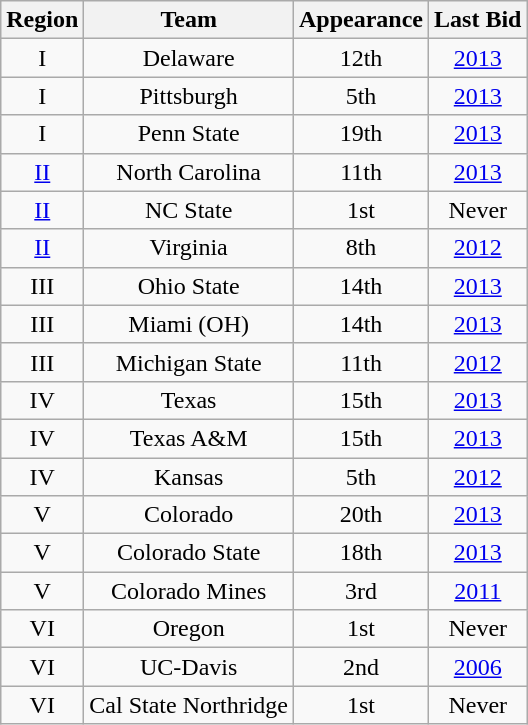<table class="wikitable sortable" style="text-align:center">
<tr>
<th>Region</th>
<th>Team</th>
<th>Appearance</th>
<th>Last Bid</th>
</tr>
<tr>
<td>I</td>
<td>Delaware</td>
<td>12th</td>
<td><a href='#'>2013</a></td>
</tr>
<tr>
<td>I</td>
<td>Pittsburgh</td>
<td>5th</td>
<td><a href='#'>2013</a></td>
</tr>
<tr>
<td>I</td>
<td>Penn State</td>
<td>19th</td>
<td><a href='#'>2013</a></td>
</tr>
<tr>
<td><a href='#'>II</a></td>
<td>North Carolina</td>
<td>11th</td>
<td><a href='#'>2013</a></td>
</tr>
<tr>
<td><a href='#'>II</a></td>
<td>NC State</td>
<td>1st</td>
<td>Never</td>
</tr>
<tr>
<td><a href='#'>II</a></td>
<td>Virginia</td>
<td>8th</td>
<td><a href='#'>2012</a></td>
</tr>
<tr>
<td>III</td>
<td>Ohio State</td>
<td>14th</td>
<td><a href='#'>2013</a></td>
</tr>
<tr>
<td>III</td>
<td>Miami (OH)</td>
<td>14th</td>
<td><a href='#'>2013</a></td>
</tr>
<tr>
<td>III</td>
<td>Michigan State</td>
<td>11th</td>
<td><a href='#'>2012</a></td>
</tr>
<tr>
<td>IV</td>
<td>Texas</td>
<td>15th</td>
<td><a href='#'>2013</a></td>
</tr>
<tr>
<td>IV</td>
<td>Texas A&M</td>
<td>15th</td>
<td><a href='#'>2013</a></td>
</tr>
<tr>
<td>IV</td>
<td>Kansas</td>
<td>5th</td>
<td><a href='#'>2012</a></td>
</tr>
<tr>
<td>V</td>
<td>Colorado</td>
<td>20th</td>
<td><a href='#'>2013</a></td>
</tr>
<tr>
<td>V</td>
<td>Colorado State</td>
<td>18th</td>
<td><a href='#'>2013</a></td>
</tr>
<tr>
<td>V</td>
<td>Colorado Mines</td>
<td>3rd</td>
<td><a href='#'>2011</a></td>
</tr>
<tr>
<td>VI</td>
<td>Oregon</td>
<td>1st</td>
<td>Never</td>
</tr>
<tr>
<td>VI</td>
<td>UC-Davis</td>
<td>2nd</td>
<td><a href='#'>2006</a></td>
</tr>
<tr>
<td>VI</td>
<td>Cal State Northridge</td>
<td>1st</td>
<td>Never</td>
</tr>
</table>
